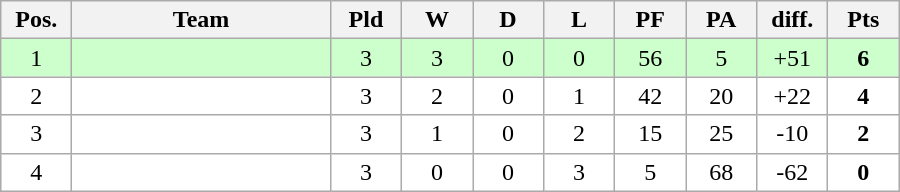<table class="wikitable" style="text-align: center;">
<tr>
<th width=40>Pos.</th>
<th width=165>Team</th>
<th width=40>Pld</th>
<th width=40>W</th>
<th width=40>D</th>
<th width=40>L</th>
<th width=40>PF</th>
<th width=40>PA</th>
<th width=40>diff.</th>
<th width=40>Pts</th>
</tr>
<tr bgcolor=#ccffcc align=center>
<td>1</td>
<td align=left></td>
<td>3</td>
<td>3</td>
<td>0</td>
<td>0</td>
<td>56</td>
<td>5</td>
<td>+51</td>
<td><strong>6</strong></td>
</tr>
<tr bgcolor=#ffffff align=center>
<td>2</td>
<td align=left></td>
<td>3</td>
<td>2</td>
<td>0</td>
<td>1</td>
<td>42</td>
<td>20</td>
<td>+22</td>
<td><strong>4</strong></td>
</tr>
<tr bgcolor=#ffffff align=center>
<td>3</td>
<td align=left></td>
<td>3</td>
<td>1</td>
<td>0</td>
<td>2</td>
<td>15</td>
<td>25</td>
<td>-10</td>
<td><strong>2</strong></td>
</tr>
<tr bgcolor=#ffffff align=center>
<td>4</td>
<td align=left></td>
<td>3</td>
<td>0</td>
<td>0</td>
<td>3</td>
<td>5</td>
<td>68</td>
<td>-62</td>
<td><strong>0</strong></td>
</tr>
</table>
